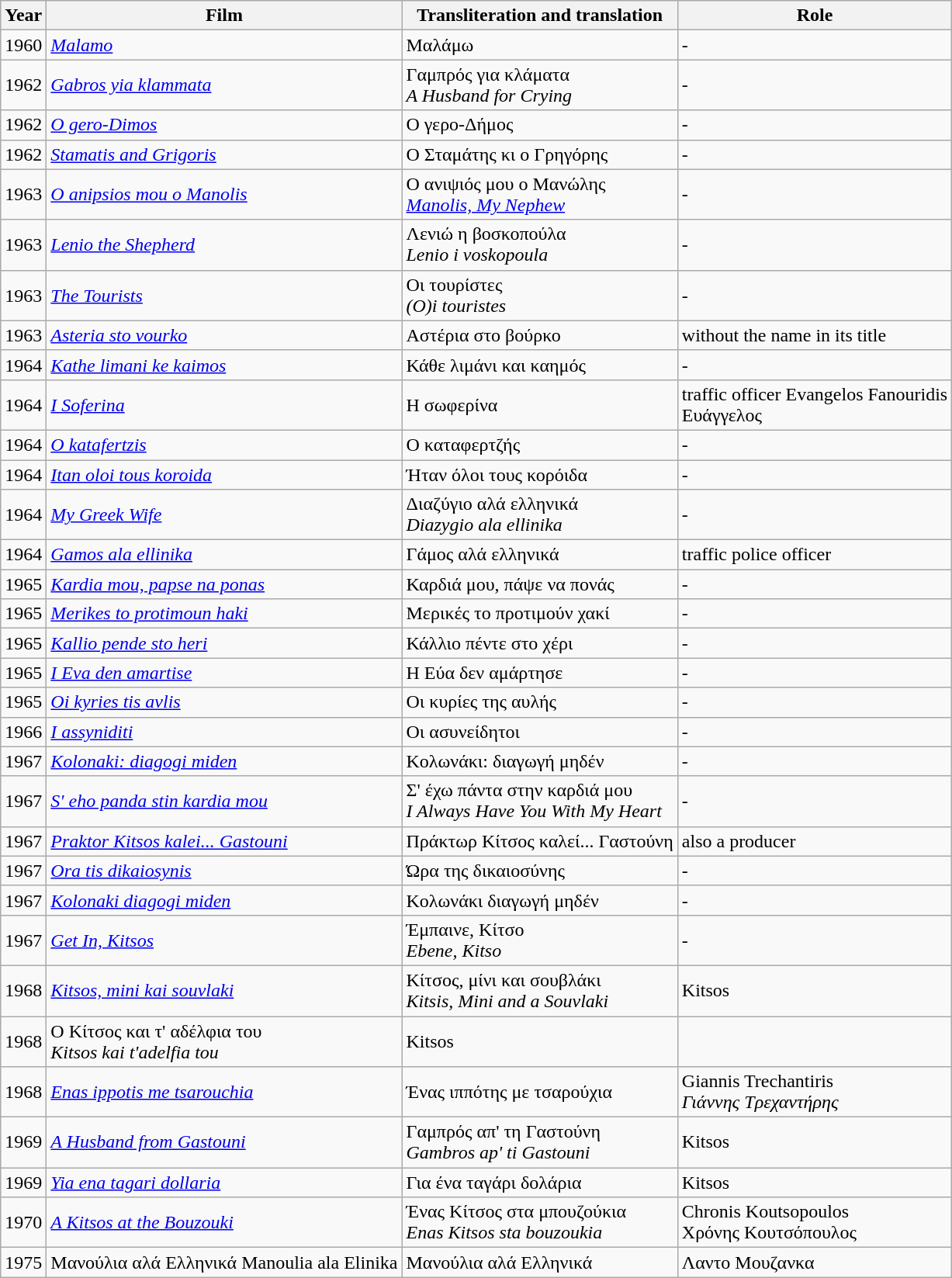<table class="wikitable">
<tr>
<th>Year</th>
<th>Film</th>
<th>Transliteration and translation</th>
<th>Role</th>
</tr>
<tr>
<td>1960</td>
<td><em><a href='#'>Malamo</a></em></td>
<td>Μαλάμω</td>
<td>-</td>
</tr>
<tr>
<td>1962</td>
<td><em><a href='#'>Gabros yia klammata</a></em></td>
<td>Γαμπρός για κλάματα<br><em>A Husband for Crying</em></td>
<td>-</td>
</tr>
<tr>
<td>1962</td>
<td><em><a href='#'>O gero-Dimos</a></em></td>
<td>Ο γερο-Δήμος</td>
<td>-</td>
</tr>
<tr>
<td>1962</td>
<td><em><a href='#'>Stamatis and Grigoris</a></em></td>
<td>Ο Σταμάτης κι ο Γρηγόρης</td>
<td>-</td>
</tr>
<tr>
<td>1963</td>
<td><em><a href='#'>O anipsios mou o Manolis</a></em></td>
<td>Ο ανιψιός μου ο Μανώλης<br><em><a href='#'>Manolis, My Nephew</a></em></td>
<td>-</td>
</tr>
<tr>
<td>1963</td>
<td><em><a href='#'>Lenio the Shepherd</a></em></td>
<td>Λενιώ η βοσκοπούλα<br><em>Lenio i voskopoula</em></td>
<td>-</td>
</tr>
<tr>
<td>1963</td>
<td><em><a href='#'>The Tourists</a></em></td>
<td>Οι τουρίστες<br><em>(O)i touristes</em></td>
<td>-</td>
</tr>
<tr>
<td>1963</td>
<td><em><a href='#'>Asteria sto vourko</a></em></td>
<td>Αστέρια στο βούρκο</td>
<td>without the name in its title</td>
</tr>
<tr>
<td>1964</td>
<td><em><a href='#'>Kathe limani ke kaimos</a></em></td>
<td>Κάθε λιμάνι και καημός</td>
<td>-</td>
</tr>
<tr>
<td>1964</td>
<td><em><a href='#'>I Soferina</a></em></td>
<td>Η σωφερίνα</td>
<td>traffic officer Evangelos Fanouridis<br>Ευάγγελος</td>
</tr>
<tr>
<td>1964</td>
<td><em><a href='#'>O katafertzis</a></em></td>
<td>Ο καταφερτζής</td>
<td>-</td>
</tr>
<tr>
<td>1964</td>
<td><em><a href='#'>Itan oloi tous koroida</a></em></td>
<td>Ήταν όλοι τους κορόιδα</td>
<td>-</td>
</tr>
<tr>
<td>1964</td>
<td><em><a href='#'>My Greek Wife</a></em></td>
<td>Διαζύγιο αλά ελληνικά <br><em>Diazygio ala ellinika</em></td>
<td>-</td>
</tr>
<tr>
<td>1964</td>
<td><em><a href='#'>Gamos ala ellinika</a></em></td>
<td>Γάμος αλά ελληνικά</td>
<td>traffic police officer</td>
</tr>
<tr>
<td>1965</td>
<td><em><a href='#'>Kardia mou, papse na ponas</a></em></td>
<td>Καρδιά μου, πάψε να πονάς</td>
<td>-</td>
</tr>
<tr>
<td>1965</td>
<td><em><a href='#'>Merikes to protimoun haki</a></em></td>
<td>Μερικές το προτιμούν χακί</td>
<td>-</td>
</tr>
<tr>
<td>1965</td>
<td><em><a href='#'>Kallio pende sto heri</a></em></td>
<td>Κάλλιο πέντε στο χέρι</td>
<td>-</td>
</tr>
<tr>
<td>1965</td>
<td><em><a href='#'>I Eva den amartise</a></em></td>
<td>Η Εύα δεν αμάρτησε</td>
<td>-</td>
</tr>
<tr>
<td>1965</td>
<td><em><a href='#'>Oi kyries tis avlis</a></em></td>
<td>Οι κυρίες της αυλής</td>
<td>-</td>
</tr>
<tr>
<td>1966</td>
<td><em><a href='#'>I assyniditi</a></em></td>
<td>Οι ασυνείδητοι</td>
<td>-</td>
</tr>
<tr>
<td>1967</td>
<td><em><a href='#'>Kolonaki: diagogi miden</a></em></td>
<td>Κολωνάκι: διαγωγή μηδέν</td>
<td>-</td>
</tr>
<tr>
<td>1967</td>
<td><em><a href='#'>S' eho panda stin kardia mou</a></em></td>
<td>Σ' έχω πάντα στην καρδιά μου<br><em>I Always Have You With My Heart</em></td>
<td>-</td>
</tr>
<tr>
<td>1967</td>
<td><em><a href='#'>Praktor Kitsos kalei... Gastouni</a></em></td>
<td>Πράκτωρ Κίτσος καλεί... Γαστούνη</td>
<td>also a producer</td>
</tr>
<tr>
<td>1967</td>
<td><em><a href='#'>Ora tis dikaiosynis</a></em></td>
<td>Ώρα της δικαιοσύνης</td>
<td>-</td>
</tr>
<tr>
<td>1967</td>
<td><em><a href='#'>Kolonaki diagogi miden</a></em></td>
<td>Κολωνάκι διαγωγή μηδέν</td>
<td>-</td>
</tr>
<tr>
<td>1967</td>
<td><em><a href='#'>Get In, Kitsos</a></em></td>
<td>Έμπαινε, Κίτσο<br><em>Ebene, Kitso</em></td>
<td>-</td>
</tr>
<tr>
<td>1968</td>
<td><em><a href='#'>Kitsos, mini kai souvlaki</a></em></td>
<td>Κίτσος, μίνι και σουβλάκι<br><em>Kitsis, Mini and a Souvlaki</em></td>
<td>Kitsos</td>
</tr>
<tr>
<td>1968</td>
<td>Ο Κίτσος και τ' αδέλφια του<br><em>Kitsos kai t'adelfia tou</em></td>
<td>Kitsos</td>
</tr>
<tr>
<td>1968</td>
<td><em><a href='#'>Enas ippotis me tsarouchia</a></em></td>
<td>Ένας ιππότης με τσαρούχια</td>
<td>Giannis Trechantiris<br><em>Γιάννης Τρεχαντήρης</em></td>
</tr>
<tr>
<td>1969</td>
<td><em><a href='#'>A Husband from Gastouni</a></em></td>
<td>Γαμπρός απ' τη Γαστούνη<br><em>Gambros ap' ti Gastouni</em></td>
<td>Kitsos</td>
</tr>
<tr>
<td>1969</td>
<td><em><a href='#'>Yia ena tagari dollaria</a></em></td>
<td>Για ένα ταγάρι δολάρια</td>
<td>Kitsos</td>
</tr>
<tr>
<td>1970</td>
<td><em><a href='#'>A Kitsos at the Bouzouki</a></em></td>
<td>Ένας Κίτσος στα μπουζούκια<br><em>Enas Kitsos sta bouzoukia</em></td>
<td>Chronis Koutsopoulos<br>Χρόνης Κουτσόπουλος</td>
</tr>
<tr>
<td>1975</td>
<td>Μανούλια αλά Ελληνικά Manoulia ala Elinika</td>
<td>Μανούλια αλά Ελληνικά</td>
<td>Λαντο Μουζανκα</td>
</tr>
</table>
